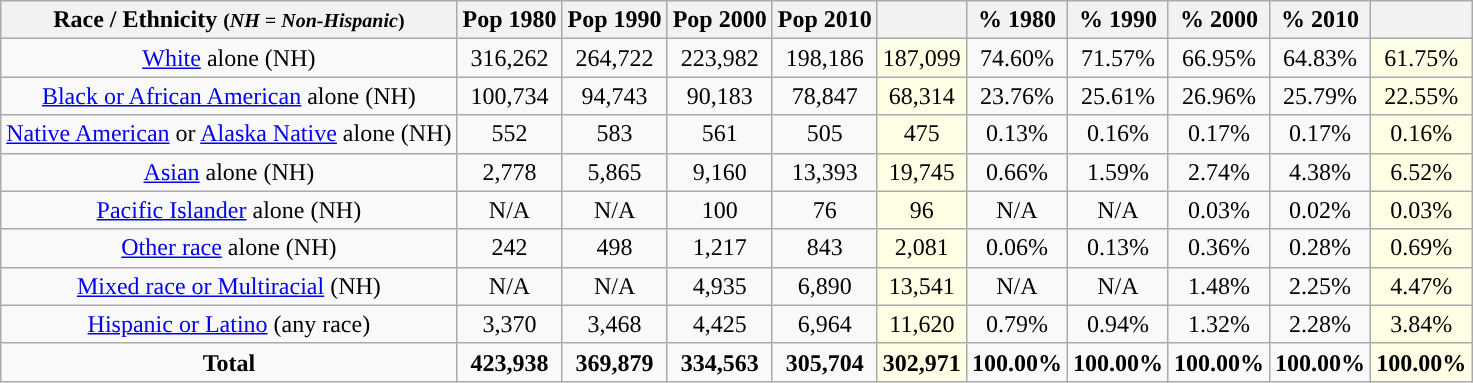<table class="wikitable" style="text-align:center;">
<tr>
<th>Race / Ethnicity <small>(<em>NH = Non-Hispanic</em>)</small></th>
<th>Pop 1980</th>
<th>Pop 1990</th>
<th>Pop 2000</th>
<th>Pop 2010</th>
<th></th>
<th>% 1980</th>
<th>% 1990</th>
<th>% 2000</th>
<th>% 2010</th>
<th></th>
</tr>
<tr>
<td><a href='#'>White</a> alone (NH)</td>
<td>316,262</td>
<td>264,722</td>
<td>223,982</td>
<td>198,186</td>
<td style='background: #ffffe6;'>187,099</td>
<td>74.60%</td>
<td>71.57%</td>
<td>66.95%</td>
<td>64.83%</td>
<td style='background: #ffffe6;'>61.75%</td>
</tr>
<tr>
<td><a href='#'>Black or African American</a> alone (NH)</td>
<td>100,734</td>
<td>94,743</td>
<td>90,183</td>
<td>78,847</td>
<td style='background: #ffffe6;'>68,314</td>
<td>23.76%</td>
<td>25.61%</td>
<td>26.96%</td>
<td>25.79%</td>
<td style='background: #ffffe6;'>22.55%</td>
</tr>
<tr>
<td><a href='#'>Native American</a> or <a href='#'>Alaska Native</a> alone (NH)</td>
<td>552</td>
<td>583</td>
<td>561</td>
<td>505</td>
<td style='background: #ffffe6;'>475</td>
<td>0.13%</td>
<td>0.16%</td>
<td>0.17%</td>
<td>0.17%</td>
<td style='background: #ffffe6;'>0.16%</td>
</tr>
<tr>
<td><a href='#'>Asian</a> alone (NH)</td>
<td>2,778</td>
<td>5,865</td>
<td>9,160</td>
<td>13,393</td>
<td style='background: #ffffe6;'>19,745</td>
<td>0.66%</td>
<td>1.59%</td>
<td>2.74%</td>
<td>4.38%</td>
<td style='background: #ffffe6;'>6.52%</td>
</tr>
<tr>
<td><a href='#'>Pacific Islander</a> alone (NH)</td>
<td>N/A</td>
<td>N/A</td>
<td>100</td>
<td>76</td>
<td style='background: #ffffe6;'>96</td>
<td>N/A</td>
<td>N/A</td>
<td>0.03%</td>
<td>0.02%</td>
<td style='background: #ffffe6;'>0.03%</td>
</tr>
<tr>
<td><a href='#'>Other race</a> alone (NH)</td>
<td>242</td>
<td>498</td>
<td>1,217</td>
<td>843</td>
<td style='background: #ffffe6;'>2,081</td>
<td>0.06%</td>
<td>0.13%</td>
<td>0.36%</td>
<td>0.28%</td>
<td style='background: #ffffe6;'>0.69%</td>
</tr>
<tr>
<td><a href='#'>Mixed race or Multiracial</a> (NH)</td>
<td>N/A</td>
<td>N/A</td>
<td>4,935</td>
<td>6,890</td>
<td style='background: #ffffe6;'>13,541</td>
<td>N/A</td>
<td>N/A</td>
<td>1.48%</td>
<td>2.25%</td>
<td style='background: #ffffe6;'>4.47%</td>
</tr>
<tr>
<td><a href='#'>Hispanic or Latino</a> (any race)</td>
<td>3,370</td>
<td>3,468</td>
<td>4,425</td>
<td>6,964</td>
<td style='background: #ffffe6;'>11,620</td>
<td>0.79%</td>
<td>0.94%</td>
<td>1.32%</td>
<td>2.28%</td>
<td style='background: #ffffe6;'>3.84%</td>
</tr>
<tr>
<td><strong>Total</strong></td>
<td><strong>423,938</strong></td>
<td><strong>369,879</strong></td>
<td><strong>334,563</strong></td>
<td><strong>305,704</strong></td>
<td style='background: #ffffe6;'><strong>302,971</strong></td>
<td><strong>100.00%</strong></td>
<td><strong>100.00%</strong></td>
<td><strong>100.00%</strong></td>
<td><strong>100.00%</strong></td>
<td style='background: #ffffe6;'><strong>100.00%</strong></td>
</tr>
</table>
